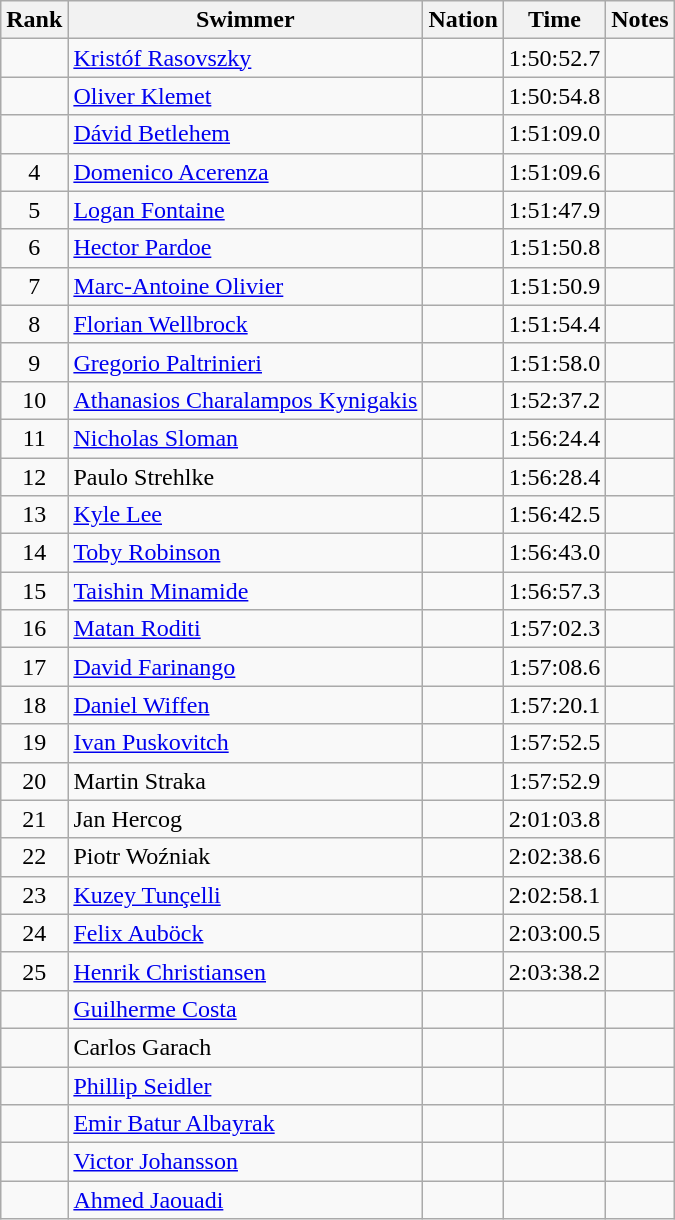<table class="wikitable sortable mw-collapsible" style="text-align:left">
<tr>
<th scope="col">Rank</th>
<th scope="col">Swimmer</th>
<th scope="col">Nation</th>
<th scope="col">Time</th>
<th scope="col">Notes</th>
</tr>
<tr>
<td align="center"></td>
<td><a href='#'>Kristóf Rasovszky</a></td>
<td></td>
<td>1:50:52.7</td>
<td></td>
</tr>
<tr>
<td align="center"></td>
<td><a href='#'>Oliver Klemet</a></td>
<td></td>
<td>1:50:54.8</td>
<td></td>
</tr>
<tr>
<td align="center"></td>
<td><a href='#'>Dávid Betlehem</a></td>
<td></td>
<td>1:51:09.0</td>
<td></td>
</tr>
<tr>
<td align="center">4</td>
<td><a href='#'>Domenico Acerenza</a></td>
<td></td>
<td>1:51:09.6</td>
<td></td>
</tr>
<tr>
<td align="center">5</td>
<td><a href='#'>Logan Fontaine</a></td>
<td></td>
<td>1:51:47.9</td>
<td></td>
</tr>
<tr>
<td align="center">6</td>
<td><a href='#'>Hector Pardoe</a></td>
<td></td>
<td>1:51:50.8</td>
<td></td>
</tr>
<tr>
<td align="center">7</td>
<td><a href='#'>Marc-Antoine Olivier</a></td>
<td></td>
<td>1:51:50.9</td>
<td></td>
</tr>
<tr>
<td align="center">8</td>
<td><a href='#'>Florian Wellbrock</a></td>
<td></td>
<td>1:51:54.4</td>
<td></td>
</tr>
<tr>
<td align="center">9</td>
<td><a href='#'>Gregorio Paltrinieri</a></td>
<td></td>
<td>1:51:58.0</td>
<td></td>
</tr>
<tr>
<td align="center">10</td>
<td><a href='#'>Athanasios Charalampos Kynigakis</a></td>
<td></td>
<td>1:52:37.2</td>
<td></td>
</tr>
<tr>
<td align="center">11</td>
<td><a href='#'>Nicholas Sloman</a></td>
<td></td>
<td>1:56:24.4</td>
<td></td>
</tr>
<tr>
<td align="center">12</td>
<td>Paulo Strehlke</td>
<td></td>
<td>1:56:28.4</td>
<td></td>
</tr>
<tr>
<td align="center">13</td>
<td><a href='#'>Kyle Lee</a></td>
<td></td>
<td>1:56:42.5</td>
<td></td>
</tr>
<tr>
<td align="center">14</td>
<td><a href='#'>Toby Robinson</a></td>
<td></td>
<td>1:56:43.0</td>
<td></td>
</tr>
<tr>
<td align="center">15</td>
<td><a href='#'>Taishin Minamide</a></td>
<td></td>
<td>1:56:57.3</td>
<td></td>
</tr>
<tr>
<td align="center">16</td>
<td><a href='#'>Matan Roditi</a></td>
<td></td>
<td>1:57:02.3</td>
<td></td>
</tr>
<tr>
<td align="center">17</td>
<td><a href='#'>David Farinango</a></td>
<td></td>
<td>1:57:08.6</td>
<td></td>
</tr>
<tr>
<td align="center">18</td>
<td><a href='#'>Daniel Wiffen</a></td>
<td></td>
<td>1:57:20.1</td>
<td></td>
</tr>
<tr>
<td align="center">19</td>
<td><a href='#'>Ivan Puskovitch</a></td>
<td></td>
<td>1:57:52.5</td>
<td></td>
</tr>
<tr>
<td align="center">20</td>
<td>Martin Straka</td>
<td></td>
<td>1:57:52.9</td>
<td></td>
</tr>
<tr>
<td align="center">21</td>
<td>Jan Hercog</td>
<td></td>
<td>2:01:03.8</td>
<td></td>
</tr>
<tr>
<td align="center">22</td>
<td>Piotr Woźniak</td>
<td></td>
<td>2:02:38.6</td>
<td></td>
</tr>
<tr>
<td align="center">23</td>
<td><a href='#'>Kuzey Tunçelli</a></td>
<td></td>
<td>2:02:58.1</td>
<td></td>
</tr>
<tr>
<td align="center">24</td>
<td><a href='#'>Felix Auböck</a></td>
<td></td>
<td>2:03:00.5</td>
<td></td>
</tr>
<tr>
<td align="center">25</td>
<td><a href='#'>Henrik Christiansen</a></td>
<td></td>
<td>2:03:38.2</td>
<td></td>
</tr>
<tr>
<td align="center"></td>
<td><a href='#'>Guilherme Costa</a></td>
<td></td>
<td></td>
<td></td>
</tr>
<tr>
<td align="center"></td>
<td>Carlos Garach</td>
<td></td>
<td></td>
<td></td>
</tr>
<tr>
<td align="center"></td>
<td><a href='#'>Phillip Seidler</a></td>
<td></td>
<td></td>
<td></td>
</tr>
<tr>
<td align="center"></td>
<td><a href='#'>Emir Batur Albayrak</a></td>
<td></td>
<td></td>
<td></td>
</tr>
<tr>
<td align="center"></td>
<td><a href='#'>Victor Johansson</a></td>
<td></td>
<td></td>
<td></td>
</tr>
<tr>
<td align="center"></td>
<td><a href='#'>Ahmed Jaouadi</a></td>
<td></td>
<td></td>
<td></td>
</tr>
</table>
